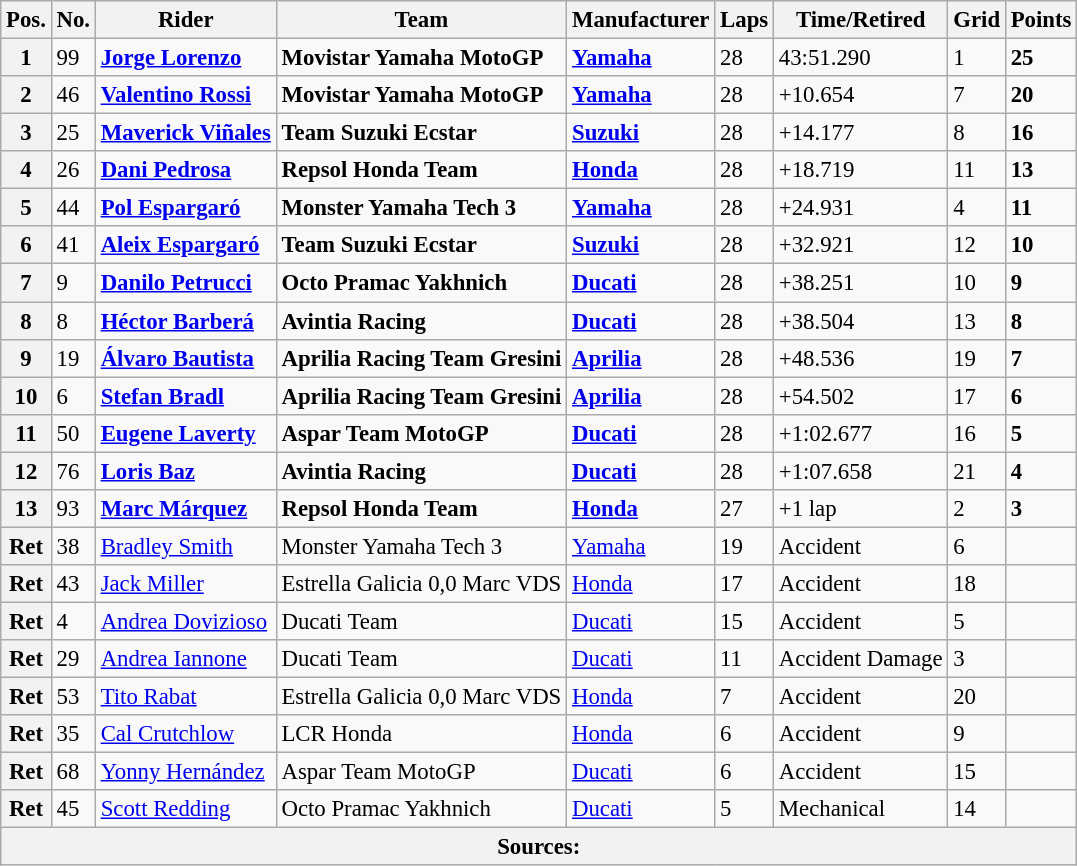<table class="wikitable" style="font-size: 95%;">
<tr>
<th>Pos.</th>
<th>No.</th>
<th>Rider</th>
<th>Team</th>
<th>Manufacturer</th>
<th>Laps</th>
<th>Time/Retired</th>
<th>Grid</th>
<th>Points</th>
</tr>
<tr>
<th>1</th>
<td>99</td>
<td> <strong><a href='#'>Jorge Lorenzo</a></strong></td>
<td><strong>Movistar Yamaha MotoGP</strong></td>
<td><strong><a href='#'>Yamaha</a></strong></td>
<td>28</td>
<td>43:51.290</td>
<td>1</td>
<td><strong>25</strong></td>
</tr>
<tr>
<th>2</th>
<td>46</td>
<td> <strong><a href='#'>Valentino Rossi</a></strong></td>
<td><strong>Movistar Yamaha MotoGP</strong></td>
<td><strong><a href='#'>Yamaha</a></strong></td>
<td>28</td>
<td>+10.654</td>
<td>7</td>
<td><strong>20</strong></td>
</tr>
<tr>
<th>3</th>
<td>25</td>
<td> <strong><a href='#'>Maverick Viñales</a></strong></td>
<td><strong>Team Suzuki Ecstar</strong></td>
<td><strong><a href='#'>Suzuki</a></strong></td>
<td>28</td>
<td>+14.177</td>
<td>8</td>
<td><strong>16</strong></td>
</tr>
<tr>
<th>4</th>
<td>26</td>
<td> <strong><a href='#'>Dani Pedrosa</a></strong></td>
<td><strong>Repsol Honda Team</strong></td>
<td><strong><a href='#'>Honda</a></strong></td>
<td>28</td>
<td>+18.719</td>
<td>11</td>
<td><strong>13</strong></td>
</tr>
<tr>
<th>5</th>
<td>44</td>
<td> <strong><a href='#'>Pol Espargaró</a></strong></td>
<td><strong>Monster Yamaha Tech 3</strong></td>
<td><strong><a href='#'>Yamaha</a></strong></td>
<td>28</td>
<td>+24.931</td>
<td>4</td>
<td><strong>11</strong></td>
</tr>
<tr>
<th>6</th>
<td>41</td>
<td> <strong><a href='#'>Aleix Espargaró</a></strong></td>
<td><strong>Team Suzuki Ecstar</strong></td>
<td><strong><a href='#'>Suzuki</a></strong></td>
<td>28</td>
<td>+32.921</td>
<td>12</td>
<td><strong>10</strong></td>
</tr>
<tr>
<th>7</th>
<td>9</td>
<td> <strong><a href='#'>Danilo Petrucci</a></strong></td>
<td><strong>Octo Pramac Yakhnich</strong></td>
<td><strong><a href='#'>Ducati</a></strong></td>
<td>28</td>
<td>+38.251</td>
<td>10</td>
<td><strong>9</strong></td>
</tr>
<tr>
<th>8</th>
<td>8</td>
<td> <strong><a href='#'>Héctor Barberá</a></strong></td>
<td><strong>Avintia Racing</strong></td>
<td><strong><a href='#'>Ducati</a></strong></td>
<td>28</td>
<td>+38.504</td>
<td>13</td>
<td><strong>8</strong></td>
</tr>
<tr>
<th>9</th>
<td>19</td>
<td> <strong><a href='#'>Álvaro Bautista</a></strong></td>
<td><strong>Aprilia Racing Team Gresini</strong></td>
<td><strong><a href='#'>Aprilia</a></strong></td>
<td>28</td>
<td>+48.536</td>
<td>19</td>
<td><strong>7</strong></td>
</tr>
<tr>
<th>10</th>
<td>6</td>
<td> <strong><a href='#'>Stefan Bradl</a></strong></td>
<td><strong>Aprilia Racing Team Gresini</strong></td>
<td><strong><a href='#'>Aprilia</a></strong></td>
<td>28</td>
<td>+54.502</td>
<td>17</td>
<td><strong>6</strong></td>
</tr>
<tr>
<th>11</th>
<td>50</td>
<td> <strong><a href='#'>Eugene Laverty</a></strong></td>
<td><strong>Aspar Team MotoGP</strong></td>
<td><strong><a href='#'>Ducati</a></strong></td>
<td>28</td>
<td>+1:02.677</td>
<td>16</td>
<td><strong>5</strong></td>
</tr>
<tr>
<th>12</th>
<td>76</td>
<td> <strong><a href='#'>Loris Baz</a></strong></td>
<td><strong>Avintia Racing</strong></td>
<td><strong><a href='#'>Ducati</a></strong></td>
<td>28</td>
<td>+1:07.658</td>
<td>21</td>
<td><strong>4</strong></td>
</tr>
<tr>
<th>13</th>
<td>93</td>
<td> <strong><a href='#'>Marc Márquez</a></strong></td>
<td><strong>Repsol Honda Team</strong></td>
<td><strong><a href='#'>Honda</a></strong></td>
<td>27</td>
<td>+1 lap</td>
<td>2</td>
<td><strong>3</strong></td>
</tr>
<tr>
<th>Ret</th>
<td>38</td>
<td> <a href='#'>Bradley Smith</a></td>
<td>Monster Yamaha Tech 3</td>
<td><a href='#'>Yamaha</a></td>
<td>19</td>
<td>Accident</td>
<td>6</td>
<td></td>
</tr>
<tr>
<th>Ret</th>
<td>43</td>
<td> <a href='#'>Jack Miller</a></td>
<td>Estrella Galicia 0,0 Marc VDS</td>
<td><a href='#'>Honda</a></td>
<td>17</td>
<td>Accident</td>
<td>18</td>
<td></td>
</tr>
<tr>
<th>Ret</th>
<td>4</td>
<td> <a href='#'>Andrea Dovizioso</a></td>
<td>Ducati Team</td>
<td><a href='#'>Ducati</a></td>
<td>15</td>
<td>Accident</td>
<td>5</td>
<td></td>
</tr>
<tr>
<th>Ret</th>
<td>29</td>
<td> <a href='#'>Andrea Iannone</a></td>
<td>Ducati Team</td>
<td><a href='#'>Ducati</a></td>
<td>11</td>
<td>Accident Damage</td>
<td>3</td>
<td></td>
</tr>
<tr>
<th>Ret</th>
<td>53</td>
<td> <a href='#'>Tito Rabat</a></td>
<td>Estrella Galicia 0,0 Marc VDS</td>
<td><a href='#'>Honda</a></td>
<td>7</td>
<td>Accident</td>
<td>20</td>
<td></td>
</tr>
<tr>
<th>Ret</th>
<td>35</td>
<td> <a href='#'>Cal Crutchlow</a></td>
<td>LCR Honda</td>
<td><a href='#'>Honda</a></td>
<td>6</td>
<td>Accident</td>
<td>9</td>
<td></td>
</tr>
<tr>
<th>Ret</th>
<td>68</td>
<td> <a href='#'>Yonny Hernández</a></td>
<td>Aspar Team MotoGP</td>
<td><a href='#'>Ducati</a></td>
<td>6</td>
<td>Accident</td>
<td>15</td>
<td></td>
</tr>
<tr>
<th>Ret</th>
<td>45</td>
<td> <a href='#'>Scott Redding</a></td>
<td>Octo Pramac Yakhnich</td>
<td><a href='#'>Ducati</a></td>
<td>5</td>
<td>Mechanical</td>
<td>14</td>
<td></td>
</tr>
<tr>
<th colspan=9>Sources: </th>
</tr>
</table>
